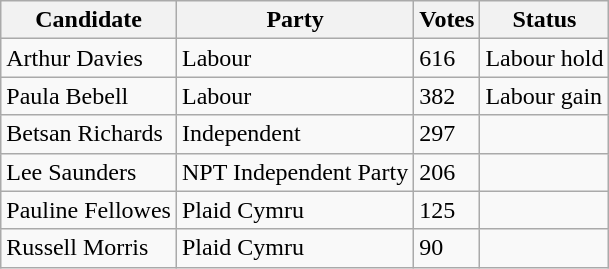<table class="wikitable sortable">
<tr>
<th>Candidate</th>
<th>Party</th>
<th>Votes</th>
<th>Status</th>
</tr>
<tr>
<td>Arthur Davies</td>
<td>Labour</td>
<td>616</td>
<td>Labour hold</td>
</tr>
<tr>
<td>Paula Bebell</td>
<td>Labour</td>
<td>382</td>
<td>Labour gain</td>
</tr>
<tr>
<td>Betsan Richards</td>
<td>Independent</td>
<td>297</td>
<td></td>
</tr>
<tr>
<td>Lee Saunders</td>
<td>NPT Independent Party</td>
<td>206</td>
<td></td>
</tr>
<tr>
<td>Pauline Fellowes</td>
<td>Plaid Cymru</td>
<td>125</td>
<td></td>
</tr>
<tr>
<td>Russell Morris</td>
<td>Plaid Cymru</td>
<td>90</td>
<td></td>
</tr>
</table>
